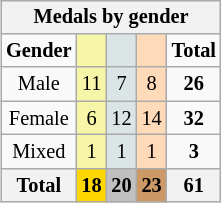<table class="wikitable" style="font-size:85%; float:right">
<tr bgcolor=EFEFEF>
<th colspan=5><strong>Medals by gender</strong></th>
</tr>
<tr align=center>
<td><strong>Gender</strong></td>
<td bgcolor=F7F6A8></td>
<td bgcolor=DCE5E5></td>
<td bgcolor=FFDAB9></td>
<td><strong>Total</strong></td>
</tr>
<tr align=center>
<td>Male</td>
<td bgcolor=F7F6A8>11</td>
<td bgcolor=DCE5E5>7</td>
<td bgcolor=FFDAB9>8</td>
<td><strong>26</strong></td>
</tr>
<tr align=center>
<td>Female</td>
<td bgcolor=F7F6A8>6</td>
<td bgcolor=DCE5E5>12</td>
<td bgcolor=FFDAB9>14</td>
<td><strong>32</strong></td>
</tr>
<tr align=center>
<td>Mixed</td>
<td bgcolor=F7F6A8>1</td>
<td bgcolor=DCE5E5>1</td>
<td bgcolor=FFDAB9>1</td>
<td><strong>3</strong></td>
</tr>
<tr align=center>
<th><strong>Total</strong></th>
<th style="background:gold"><strong>18</strong></th>
<th style="background:silver"><strong>20</strong></th>
<th style="background:#c96"><strong>23</strong></th>
<th><strong>61</strong></th>
</tr>
</table>
